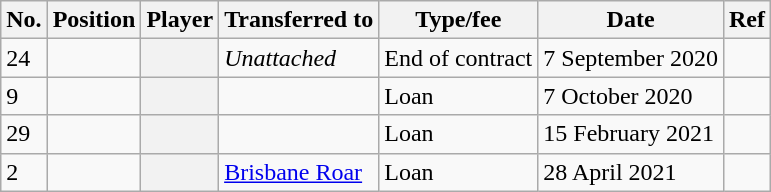<table class="wikitable plainrowheaders sortable" style="text-align:center; text-align:left">
<tr>
<th scope="col">No.</th>
<th scope="col">Position</th>
<th scope="col">Player</th>
<th scope="col">Transferred to</th>
<th scope="col">Type/fee</th>
<th scope="col">Date</th>
<th scope="col" class="unsortable">Ref</th>
</tr>
<tr>
<td>24</td>
<td></td>
<th scope="row"></th>
<td><em>Unattached</em></td>
<td>End of contract</td>
<td>7 September 2020</td>
<td></td>
</tr>
<tr>
<td>9</td>
<td></td>
<th scope="row"></th>
<td></td>
<td>Loan</td>
<td>7 October 2020</td>
<td></td>
</tr>
<tr>
<td>29</td>
<td></td>
<th scope="row"></th>
<td></td>
<td>Loan</td>
<td>15 February 2021</td>
<td></td>
</tr>
<tr>
<td>2</td>
<td></td>
<th scope="row"></th>
<td><a href='#'>Brisbane Roar</a></td>
<td>Loan</td>
<td>28 April 2021</td>
<td></td>
</tr>
</table>
